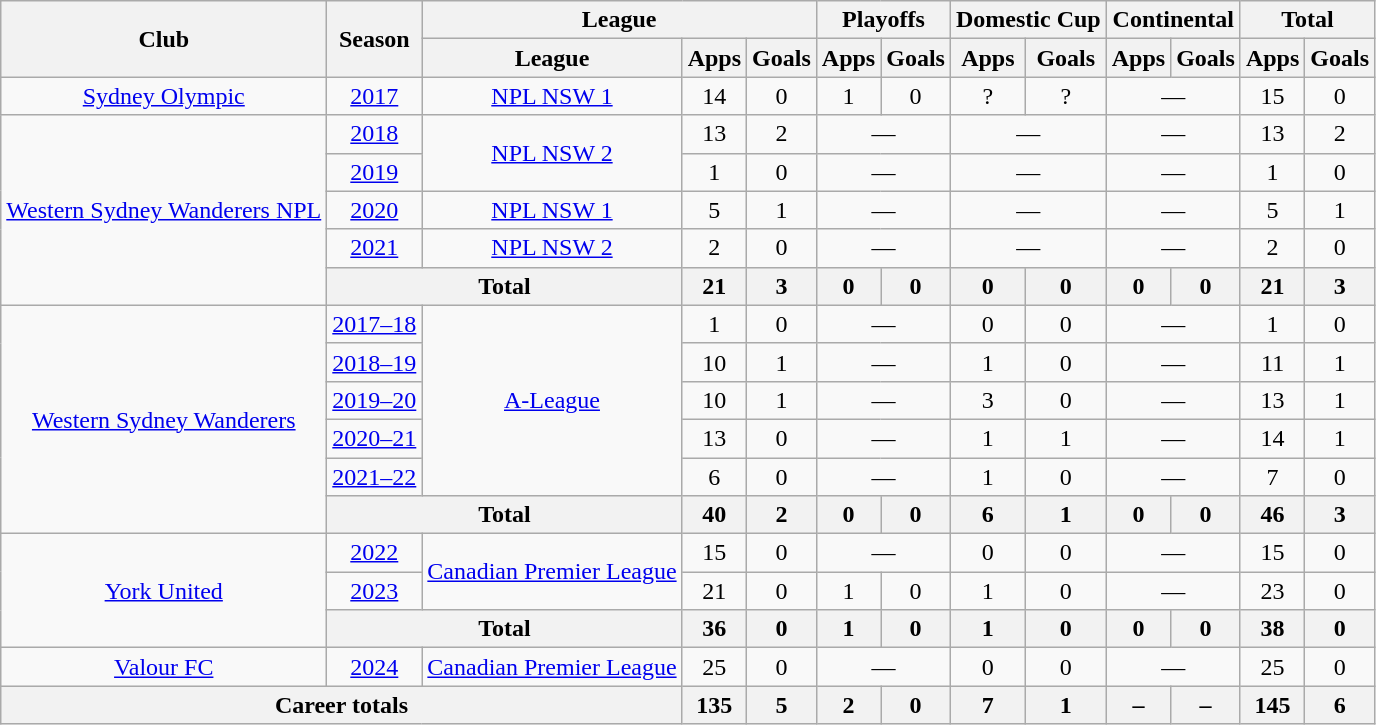<table class="wikitable" style="text-align: center;">
<tr>
<th rowspan="2">Club</th>
<th rowspan="2">Season</th>
<th colspan="3">League</th>
<th colspan="2">Playoffs</th>
<th colspan="2">Domestic Cup</th>
<th colspan="2">Continental</th>
<th colspan="2">Total</th>
</tr>
<tr>
<th>League</th>
<th>Apps</th>
<th>Goals</th>
<th>Apps</th>
<th>Goals</th>
<th>Apps</th>
<th>Goals</th>
<th>Apps</th>
<th>Goals</th>
<th>Apps</th>
<th>Goals</th>
</tr>
<tr>
<td><a href='#'>Sydney Olympic</a></td>
<td><a href='#'>2017</a></td>
<td><a href='#'>NPL NSW 1</a></td>
<td>14</td>
<td>0</td>
<td>1</td>
<td>0</td>
<td>?</td>
<td>?</td>
<td colspan=2>—</td>
<td>15</td>
<td>0</td>
</tr>
<tr>
<td rowspan=5><a href='#'>Western Sydney Wanderers NPL</a></td>
<td><a href='#'>2018</a></td>
<td rowspan=2><a href='#'>NPL NSW 2</a></td>
<td>13</td>
<td>2</td>
<td colspan=2>—</td>
<td colspan=2>—</td>
<td colspan=2>—</td>
<td>13</td>
<td>2</td>
</tr>
<tr>
<td><a href='#'>2019</a></td>
<td>1</td>
<td>0</td>
<td colspan=2>—</td>
<td colspan=2>—</td>
<td colspan=2>—</td>
<td>1</td>
<td>0</td>
</tr>
<tr>
<td><a href='#'>2020</a></td>
<td><a href='#'>NPL NSW 1</a></td>
<td>5</td>
<td>1</td>
<td colspan=2>—</td>
<td colspan=2>—</td>
<td colspan=2>—</td>
<td>5</td>
<td>1</td>
</tr>
<tr>
<td><a href='#'>2021</a></td>
<td><a href='#'>NPL NSW 2</a></td>
<td>2</td>
<td>0</td>
<td colspan=2>—</td>
<td colspan=2>—</td>
<td colspan=2>—</td>
<td>2</td>
<td>0</td>
</tr>
<tr>
<th colspan="2">Total</th>
<th>21</th>
<th>3</th>
<th>0</th>
<th>0</th>
<th>0</th>
<th>0</th>
<th>0</th>
<th>0</th>
<th>21</th>
<th>3</th>
</tr>
<tr>
<td rowspan=6><a href='#'>Western Sydney Wanderers</a></td>
<td><a href='#'>2017–18</a></td>
<td rowspan=5><a href='#'>A-League</a></td>
<td>1</td>
<td>0</td>
<td colspan=2>—</td>
<td>0</td>
<td>0</td>
<td colspan=2>—</td>
<td>1</td>
<td>0</td>
</tr>
<tr>
<td><a href='#'>2018–19</a></td>
<td>10</td>
<td>1</td>
<td colspan=2>—</td>
<td>1</td>
<td>0</td>
<td colspan=2>—</td>
<td>11</td>
<td>1</td>
</tr>
<tr>
<td><a href='#'>2019–20</a></td>
<td>10</td>
<td>1</td>
<td colspan=2>—</td>
<td>3</td>
<td>0</td>
<td colspan=2>—</td>
<td>13</td>
<td>1</td>
</tr>
<tr>
<td><a href='#'>2020–21</a></td>
<td>13</td>
<td>0</td>
<td colspan=2>—</td>
<td>1</td>
<td>1</td>
<td colspan=2>—</td>
<td>14</td>
<td>1</td>
</tr>
<tr>
<td><a href='#'>2021–22</a></td>
<td>6</td>
<td>0</td>
<td colspan=2>—</td>
<td>1</td>
<td>0</td>
<td colspan=2>—</td>
<td>7</td>
<td>0</td>
</tr>
<tr>
<th colspan="2">Total</th>
<th>40</th>
<th>2</th>
<th>0</th>
<th>0</th>
<th>6</th>
<th>1</th>
<th>0</th>
<th>0</th>
<th>46</th>
<th>3</th>
</tr>
<tr>
<td rowspan="3"><a href='#'>York United</a></td>
<td><a href='#'>2022</a></td>
<td rowspan=2><a href='#'>Canadian Premier League</a></td>
<td>15</td>
<td>0</td>
<td colspan=2>—</td>
<td>0</td>
<td>0</td>
<td colspan=2>—</td>
<td>15</td>
<td>0</td>
</tr>
<tr>
<td><a href='#'>2023</a></td>
<td>21</td>
<td>0</td>
<td>1</td>
<td>0</td>
<td>1</td>
<td>0</td>
<td colspan=2>—</td>
<td>23</td>
<td>0</td>
</tr>
<tr>
<th colspan="2">Total</th>
<th>36</th>
<th>0</th>
<th>1</th>
<th>0</th>
<th>1</th>
<th>0</th>
<th>0</th>
<th>0</th>
<th>38</th>
<th>0</th>
</tr>
<tr>
<td><a href='#'>Valour FC</a></td>
<td><a href='#'>2024</a></td>
<td><a href='#'>Canadian Premier League</a></td>
<td>25</td>
<td>0</td>
<td colspan=2>—</td>
<td>0</td>
<td>0</td>
<td colspan=2>—</td>
<td>25</td>
<td>0</td>
</tr>
<tr>
<th colspan="3">Career totals</th>
<th>135</th>
<th>5</th>
<th>2</th>
<th>0</th>
<th>7</th>
<th>1</th>
<th>–</th>
<th>–</th>
<th>145</th>
<th>6</th>
</tr>
</table>
